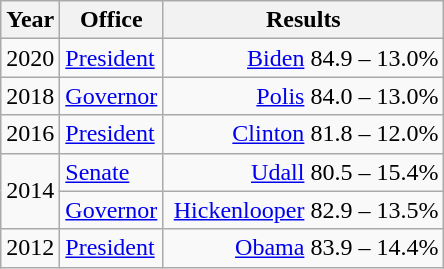<table class=wikitable>
<tr>
<th width="30">Year</th>
<th width="60">Office</th>
<th width="180">Results</th>
</tr>
<tr>
<td>2020</td>
<td><a href='#'>President</a></td>
<td align="right" ><a href='#'>Biden</a> 84.9 – 13.0%</td>
</tr>
<tr>
<td>2018</td>
<td><a href='#'>Governor</a></td>
<td align="right" ><a href='#'>Polis</a> 84.0 – 13.0%</td>
</tr>
<tr>
<td>2016</td>
<td><a href='#'>President</a></td>
<td align="right" ><a href='#'>Clinton</a> 81.8 – 12.0%</td>
</tr>
<tr>
<td rowspan="2">2014</td>
<td><a href='#'>Senate</a></td>
<td align="right" ><a href='#'>Udall</a> 80.5 – 15.4%</td>
</tr>
<tr>
<td><a href='#'>Governor</a></td>
<td align="right" ><a href='#'>Hickenlooper</a> 82.9 – 13.5%</td>
</tr>
<tr>
<td>2012</td>
<td><a href='#'>President</a></td>
<td align="right" ><a href='#'>Obama</a> 83.9 – 14.4%</td>
</tr>
</table>
